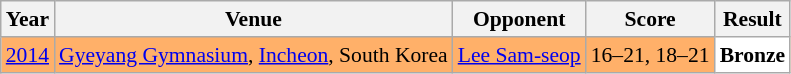<table class="sortable wikitable" style="font-size: 90%;">
<tr>
<th>Year</th>
<th>Venue</th>
<th>Opponent</th>
<th>Score</th>
<th>Result</th>
</tr>
<tr style="background:#FFB069">
<td align="center"><a href='#'>2014</a></td>
<td align="left"><a href='#'>Gyeyang Gymnasium</a>, <a href='#'>Incheon</a>, South Korea</td>
<td align="left"> <a href='#'>Lee Sam-seop</a></td>
<td align="left">16–21, 18–21</td>
<td style="text-align:left; background:white"> <strong>Bronze</strong></td>
</tr>
</table>
